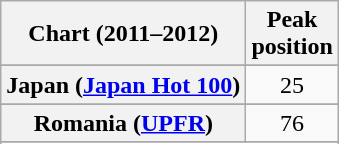<table class="wikitable sortable plainrowheaders">
<tr>
<th scope="col">Chart (2011–2012)</th>
<th scope="col">Peak<br>position</th>
</tr>
<tr>
</tr>
<tr>
</tr>
<tr>
</tr>
<tr>
</tr>
<tr>
</tr>
<tr>
</tr>
<tr>
</tr>
<tr>
</tr>
<tr>
<th scope="row">Japan (<a href='#'>Japan Hot 100</a>)</th>
<td style="text-align:center;">25</td>
</tr>
<tr>
</tr>
<tr>
<th scope="row">Romania (<a href='#'>UPFR</a>)</th>
<td style="text-align:center;">76</td>
</tr>
<tr>
</tr>
<tr>
</tr>
<tr>
</tr>
<tr>
</tr>
</table>
